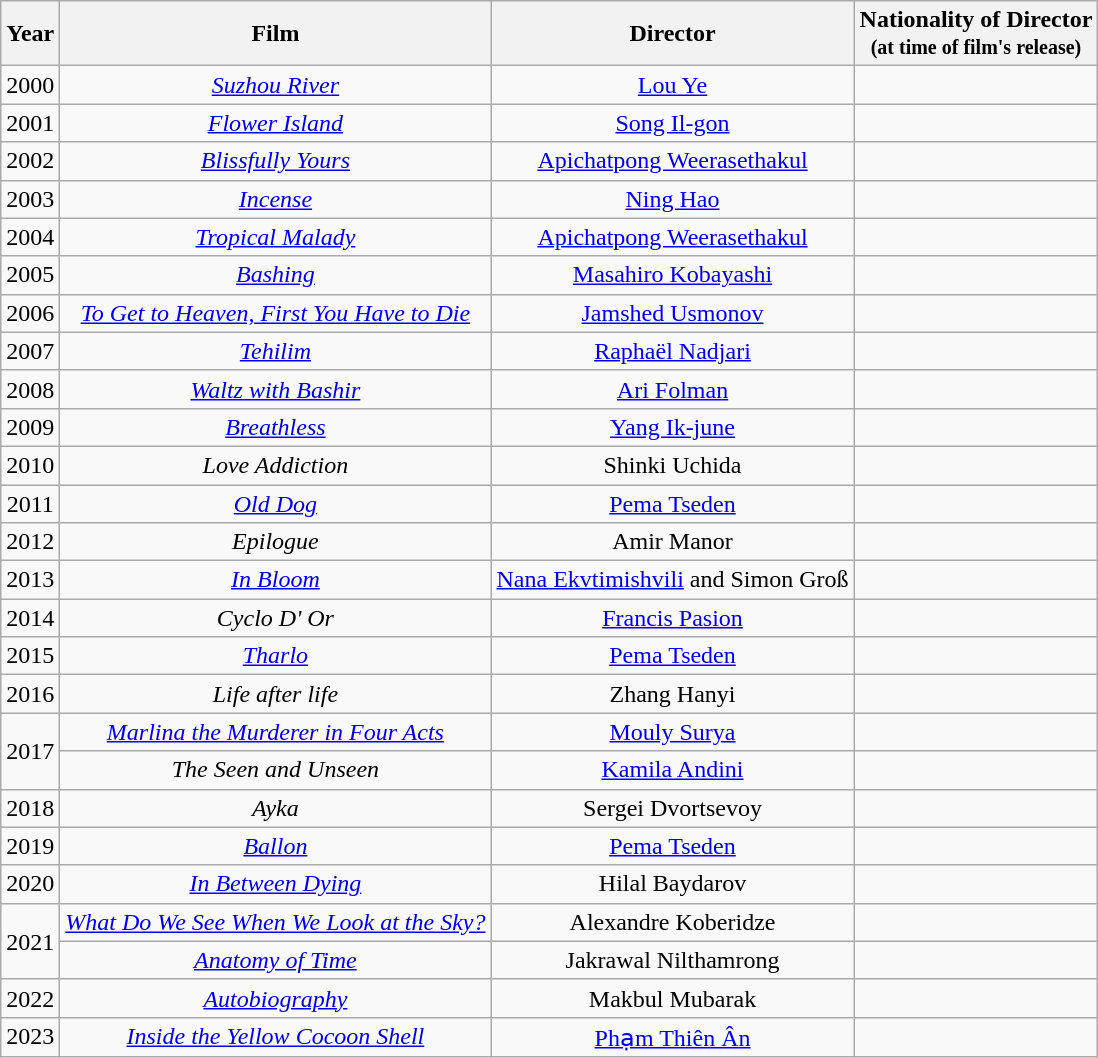<table class="sortable wikitable" style="text-align:center">
<tr>
<th>Year</th>
<th>Film</th>
<th>Director</th>
<th>Nationality of Director<br><small>(at time of film's release)</small></th>
</tr>
<tr>
<td>2000</td>
<td><em><a href='#'>Suzhou River</a></em></td>
<td><a href='#'>Lou Ye</a></td>
<td></td>
</tr>
<tr>
<td>2001</td>
<td><em><a href='#'>Flower Island</a></em></td>
<td><a href='#'>Song Il-gon</a></td>
<td></td>
</tr>
<tr>
<td>2002</td>
<td><em><a href='#'>Blissfully Yours</a></em></td>
<td><a href='#'>Apichatpong Weerasethakul</a></td>
<td></td>
</tr>
<tr>
<td>2003</td>
<td><em><a href='#'>Incense</a></em></td>
<td><a href='#'>Ning Hao</a></td>
<td></td>
</tr>
<tr>
<td>2004</td>
<td><em><a href='#'>Tropical Malady</a></em></td>
<td><a href='#'>Apichatpong Weerasethakul</a></td>
<td></td>
</tr>
<tr>
<td>2005</td>
<td><em><a href='#'>Bashing</a></em></td>
<td><a href='#'>Masahiro Kobayashi</a></td>
<td></td>
</tr>
<tr>
<td>2006</td>
<td><em><a href='#'>To Get to Heaven, First You Have to Die</a></em></td>
<td><a href='#'>Jamshed Usmonov</a></td>
<td></td>
</tr>
<tr>
<td>2007</td>
<td><em><a href='#'>Tehilim</a></em></td>
<td><a href='#'>Raphaël Nadjari</a></td>
<td></td>
</tr>
<tr>
<td>2008</td>
<td><em><a href='#'>Waltz with Bashir</a></em></td>
<td><a href='#'>Ari Folman</a></td>
<td></td>
</tr>
<tr>
<td>2009</td>
<td><em><a href='#'>Breathless</a></em></td>
<td><a href='#'>Yang Ik-june</a></td>
<td></td>
</tr>
<tr>
<td>2010</td>
<td><em>Love Addiction</em></td>
<td>Shinki Uchida</td>
<td></td>
</tr>
<tr>
<td>2011</td>
<td><em><a href='#'>Old Dog</a></em></td>
<td><a href='#'>Pema Tseden</a></td>
<td></td>
</tr>
<tr>
<td>2012</td>
<td><em>Epilogue</em></td>
<td>Amir Manor</td>
<td></td>
</tr>
<tr>
<td>2013</td>
<td><em><a href='#'>In Bloom</a></em></td>
<td><a href='#'>Nana Ekvtimishvili</a> and Simon Groß</td>
<td></td>
</tr>
<tr>
<td>2014</td>
<td><em>Cyclo D' Or</em></td>
<td><a href='#'>Francis Pasion</a></td>
<td></td>
</tr>
<tr>
<td>2015</td>
<td><em><a href='#'>Tharlo</a></em></td>
<td><a href='#'>Pema Tseden</a></td>
<td></td>
</tr>
<tr>
<td>2016</td>
<td><em>Life after life</em></td>
<td>Zhang Hanyi</td>
<td></td>
</tr>
<tr>
<td rowspan="2">2017</td>
<td><em><a href='#'>Marlina the Murderer in Four Acts</a></em></td>
<td><a href='#'>Mouly Surya</a></td>
<td></td>
</tr>
<tr>
<td><em>The Seen and Unseen</em></td>
<td><a href='#'>Kamila Andini</a></td>
<td></td>
</tr>
<tr>
<td>2018</td>
<td><em>Ayka</em></td>
<td>Sergei Dvortsevoy</td>
<td></td>
</tr>
<tr>
<td>2019</td>
<td><em><a href='#'>Ballon</a></em></td>
<td><a href='#'>Pema Tseden</a></td>
<td></td>
</tr>
<tr>
<td>2020</td>
<td><em><a href='#'>In Between Dying</a></em></td>
<td>Hilal Baydarov</td>
<td></td>
</tr>
<tr>
<td rowspan="2">2021</td>
<td><em><a href='#'>What Do We See When We Look at the Sky?</a></em></td>
<td>Alexandre Koberidze</td>
<td></td>
</tr>
<tr>
<td><em><a href='#'>Anatomy of Time</a></em></td>
<td>Jakrawal Nilthamrong</td>
<td></td>
</tr>
<tr>
<td>2022</td>
<td><em><a href='#'>Autobiography</a></em></td>
<td>Makbul Mubarak</td>
<td></td>
</tr>
<tr>
<td>2023</td>
<td><em><a href='#'>Inside the Yellow Cocoon Shell</a></em></td>
<td><a href='#'>Phạm Thiên Ân</a></td>
<td></td>
</tr>
</table>
